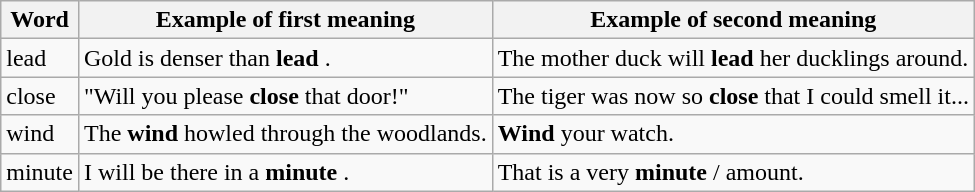<table class="wikitable">
<tr>
<th>Word</th>
<th>Example of first meaning</th>
<th>Example of second meaning</th>
</tr>
<tr>
<td>lead</td>
<td>Gold is denser than  <strong>lead</strong> .</td>
<td>The mother duck will <strong>lead</strong>  her ducklings around.</td>
</tr>
<tr>
<td>close</td>
<td>"Will you please <strong>close</strong>  that door!"</td>
<td>The tiger was now so <strong>close</strong>  that I could smell it...</td>
</tr>
<tr>
<td>wind</td>
<td>The <strong>wind</strong>  howled through the woodlands.</td>
<td><strong>Wind</strong>  your watch.</td>
</tr>
<tr>
<td>minute</td>
<td>I will be there in a <strong>minute</strong> .</td>
<td>That is a very <strong>minute</strong> / amount.</td>
</tr>
</table>
